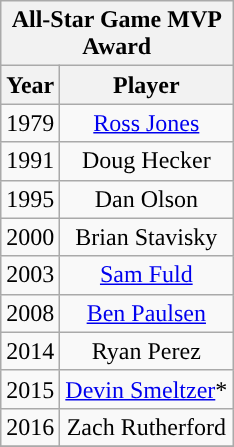<table class="wikitable" style="display: inline-table; margin-right: 20px; text-align:center">
<tr>
<th scope="col" colspan="2" style="width: 145px;">All-Star Game MVP Award</th>
</tr>
<tr>
<th scope="col">Year</th>
<th scope="col">Player</th>
</tr>
<tr>
<td>1979</td>
<td><a href='#'>Ross Jones</a></td>
</tr>
<tr>
<td>1991</td>
<td>Doug Hecker</td>
</tr>
<tr>
<td>1995</td>
<td>Dan Olson</td>
</tr>
<tr>
<td>2000</td>
<td>Brian Stavisky</td>
</tr>
<tr>
<td>2003</td>
<td><a href='#'>Sam Fuld</a></td>
</tr>
<tr>
<td>2008</td>
<td><a href='#'>Ben Paulsen</a></td>
</tr>
<tr>
<td>2014</td>
<td>Ryan Perez</td>
</tr>
<tr>
<td>2015</td>
<td><a href='#'>Devin Smeltzer</a>*</td>
</tr>
<tr>
<td>2016</td>
<td>Zach Rutherford</td>
</tr>
<tr>
</tr>
</table>
